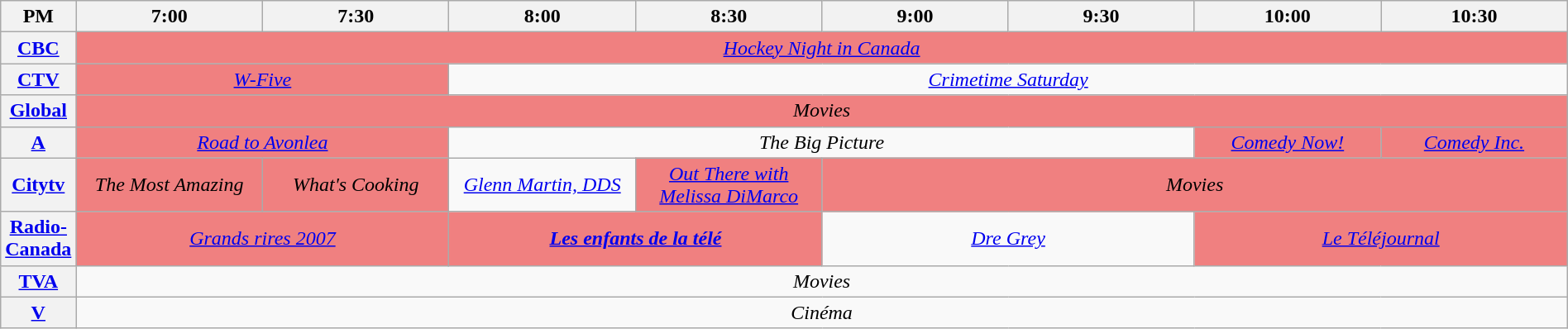<table class="wikitable" width="100%">
<tr>
<th width="4%">PM</th>
<th width="12%">7:00</th>
<th width="12%">7:30</th>
<th width="12%">8:00</th>
<th width="12%">8:30</th>
<th width="12%">9:00</th>
<th width="12%">9:30</th>
<th width="12%">10:00</th>
<th width="12%">10:30</th>
</tr>
<tr align="center">
<th><a href='#'>CBC</a></th>
<td colspan="8" align=center bgcolor="#F08080"><em><a href='#'>Hockey Night in Canada</a></em></td>
</tr>
<tr align="center">
<th><a href='#'>CTV</a></th>
<td colspan="2" align=center bgcolor="#F08080"><em><a href='#'>W-Five</a></em></td>
<td colspan="6" align=center><em><a href='#'>Crimetime Saturday</a></em></td>
</tr>
<tr align="center">
<th><a href='#'>Global</a></th>
<td colspan="8" align=center bgcolor="#F08080"><em>Movies</em></td>
</tr>
<tr align="center">
<th><a href='#'>A</a></th>
<td colspan="2" align=center bgcolor="#F08080"><em><a href='#'>Road to Avonlea</a></em></td>
<td colspan="4" align=center><em>The Big Picture</em></td>
<td colspan="1" align=center bgcolor="#F08080"><em><a href='#'>Comedy Now!</a></em></td>
<td colspan="1" align=center bgcolor="#F08080"><em><a href='#'>Comedy Inc.</a></em></td>
</tr>
<tr align="center">
<th><a href='#'>Citytv</a></th>
<td colspan="1" align=center bgcolor="#F08080"><em>The Most Amazing</em></td>
<td colspan="1" align=center bgcolor="#F08080"><em>What's Cooking</em></td>
<td colspan="1" align=center><em><a href='#'>Glenn Martin, DDS</a></em></td>
<td colspan="1" align=center bgcolor="#F08080"><em><a href='#'>Out There with Melissa DiMarco</a></em></td>
<td colspan="4" align=center bgcolor="#F08080"><em>Movies</em></td>
</tr>
<tr align="center">
<th><a href='#'>Radio-Canada</a></th>
<td colspan="2" align=center bgcolor="#F08080"><em><a href='#'>Grands rires 2007</a></em></td>
<td colspan="2" align=center bgcolor="#F08080"><strong><em><a href='#'>Les enfants de la télé</a></em></strong></td>
<td colspan="2" align=center><em><a href='#'>Dre Grey</a></em></td>
<td colspan="2" align=center bgcolor="#F08080"><em><a href='#'>Le Téléjournal</a></em></td>
</tr>
<tr align="center">
<th><a href='#'>TVA</a></th>
<td colspan="8" align=center><em>Movies</em></td>
</tr>
<tr align="center">
<th><a href='#'>V</a></th>
<td colspan="8" align=center><em>Cinéma</em></td>
</tr>
</table>
